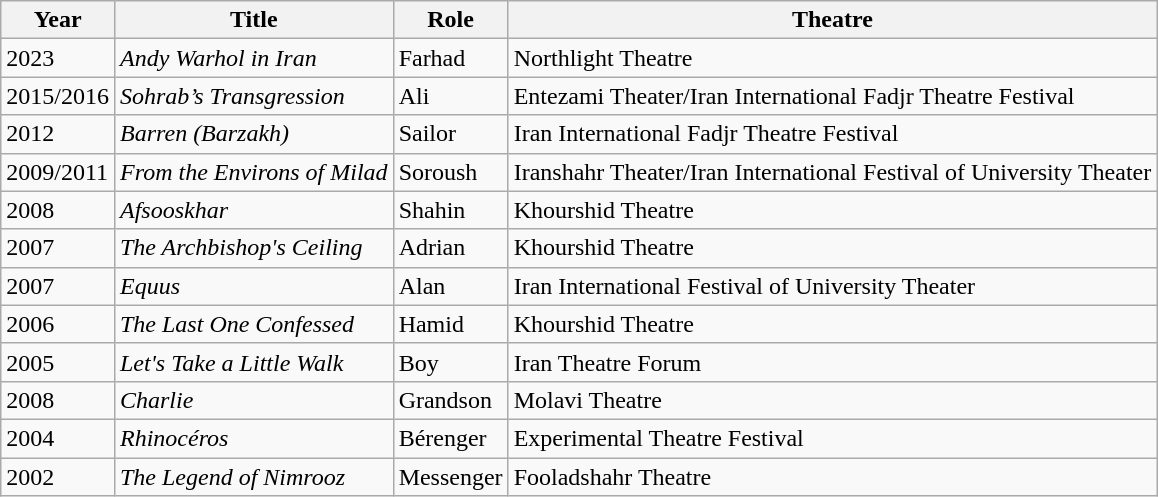<table class="wikitable sortable">
<tr>
<th>Year</th>
<th>Title</th>
<th>Role</th>
<th>Theatre</th>
</tr>
<tr>
<td>2023</td>
<td><em>Andy Warhol in Iran</em></td>
<td>Farhad</td>
<td>Northlight Theatre</td>
</tr>
<tr>
<td>2015/2016</td>
<td><em>Sohrab’s Transgression</em></td>
<td>Ali</td>
<td>Entezami Theater/Iran International Fadjr Theatre Festival</td>
</tr>
<tr>
<td>2012</td>
<td><em>Barren (Barzakh)</em></td>
<td>Sailor</td>
<td>Iran International Fadjr Theatre Festival</td>
</tr>
<tr>
<td>2009/2011</td>
<td><em>From the Environs of Milad</em></td>
<td>Soroush</td>
<td>Iranshahr Theater/Iran International Festival of University Theater</td>
</tr>
<tr>
<td>2008</td>
<td><em>Afsooskhar</em></td>
<td>Shahin</td>
<td>Khourshid Theatre</td>
</tr>
<tr>
<td>2007</td>
<td><em>The Archbishop's Ceiling</em></td>
<td>Adrian</td>
<td>Khourshid Theatre</td>
</tr>
<tr>
<td>2007</td>
<td><em>Equus</em></td>
<td>Alan</td>
<td>Iran International Festival of University Theater</td>
</tr>
<tr>
<td>2006</td>
<td><em>The Last One Confessed</em></td>
<td>Hamid</td>
<td>Khourshid Theatre</td>
</tr>
<tr>
<td>2005</td>
<td><em>Let's Take a Little Walk</em></td>
<td>Boy</td>
<td>Iran Theatre Forum</td>
</tr>
<tr>
<td>2008</td>
<td><em>Charlie</em></td>
<td>Grandson</td>
<td>Molavi Theatre</td>
</tr>
<tr>
<td>2004</td>
<td><em>Rhinocéros</em></td>
<td>Bérenger</td>
<td>Experimental Theatre Festival</td>
</tr>
<tr>
<td>2002</td>
<td><em>The Legend of Nimrooz</em></td>
<td>Messenger</td>
<td>Fooladshahr Theatre</td>
</tr>
</table>
